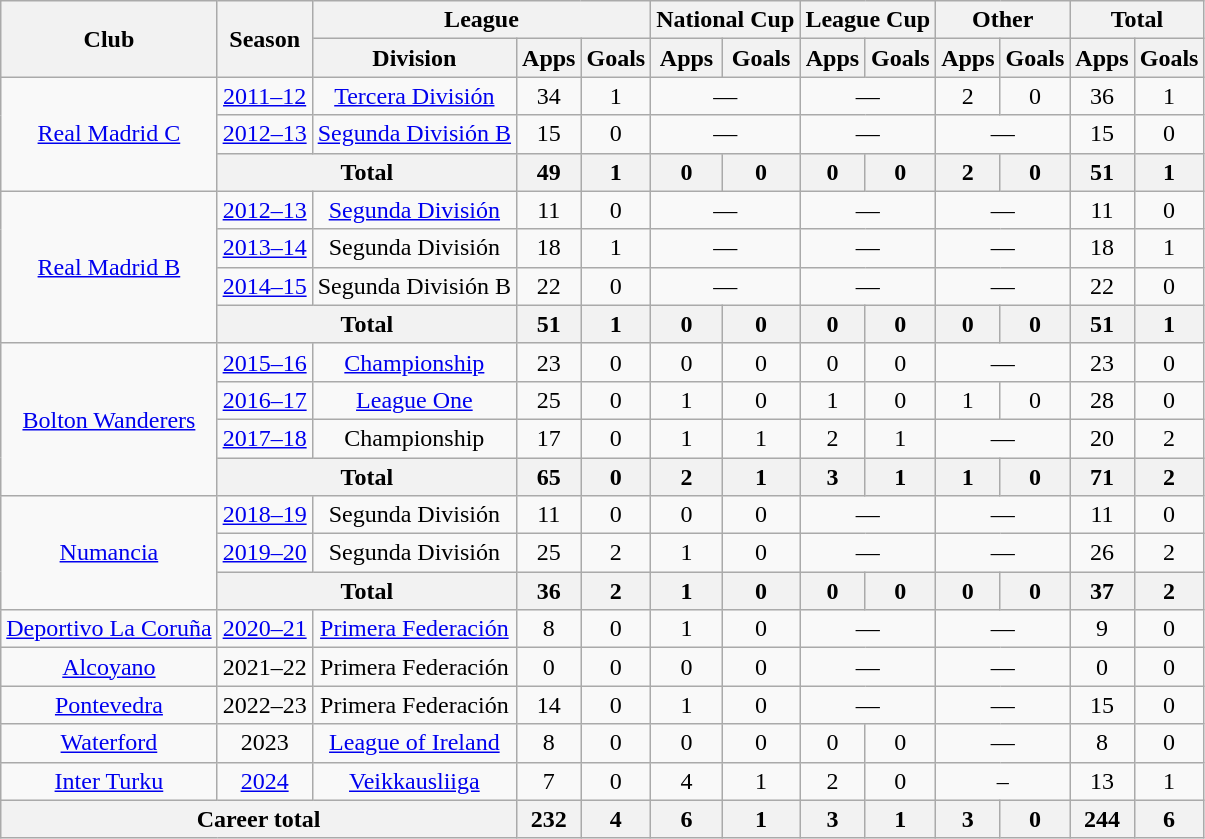<table class="wikitable" style="text-align:center">
<tr>
<th rowspan="2">Club</th>
<th rowspan="2">Season</th>
<th colspan="3">League</th>
<th colspan="2">National Cup</th>
<th colspan="2">League Cup</th>
<th colspan="2">Other</th>
<th colspan="2">Total</th>
</tr>
<tr>
<th>Division</th>
<th>Apps</th>
<th>Goals</th>
<th>Apps</th>
<th>Goals</th>
<th>Apps</th>
<th>Goals</th>
<th>Apps</th>
<th>Goals</th>
<th>Apps</th>
<th>Goals</th>
</tr>
<tr>
<td rowspan="3"><a href='#'>Real Madrid C</a></td>
<td><a href='#'>2011–12</a></td>
<td><a href='#'>Tercera División</a></td>
<td>34</td>
<td>1</td>
<td colspan="2">—</td>
<td colspan="2">—</td>
<td>2</td>
<td>0</td>
<td>36</td>
<td>1</td>
</tr>
<tr>
<td><a href='#'>2012–13</a></td>
<td><a href='#'>Segunda División B</a></td>
<td>15</td>
<td>0</td>
<td colspan="2">—</td>
<td colspan="2">—</td>
<td colspan="2">—</td>
<td>15</td>
<td>0</td>
</tr>
<tr>
<th colspan="2">Total</th>
<th>49</th>
<th>1</th>
<th>0</th>
<th>0</th>
<th>0</th>
<th>0</th>
<th>2</th>
<th>0</th>
<th>51</th>
<th>1</th>
</tr>
<tr>
<td rowspan="4"><a href='#'>Real Madrid B</a></td>
<td><a href='#'>2012–13</a></td>
<td><a href='#'>Segunda División</a></td>
<td>11</td>
<td>0</td>
<td colspan="2">—</td>
<td colspan="2">—</td>
<td colspan="2">—</td>
<td>11</td>
<td>0</td>
</tr>
<tr>
<td><a href='#'>2013–14</a></td>
<td>Segunda División</td>
<td>18</td>
<td>1</td>
<td colspan="2">—</td>
<td colspan="2">—</td>
<td colspan="2">—</td>
<td>18</td>
<td>1</td>
</tr>
<tr>
<td><a href='#'>2014–15</a></td>
<td>Segunda División B</td>
<td>22</td>
<td>0</td>
<td colspan="2">—</td>
<td colspan="2">—</td>
<td colspan="2">—</td>
<td>22</td>
<td>0</td>
</tr>
<tr>
<th colspan="2">Total</th>
<th>51</th>
<th>1</th>
<th>0</th>
<th>0</th>
<th>0</th>
<th>0</th>
<th>0</th>
<th>0</th>
<th>51</th>
<th>1</th>
</tr>
<tr>
<td rowspan="4"><a href='#'>Bolton Wanderers</a></td>
<td><a href='#'>2015–16</a></td>
<td><a href='#'>Championship</a></td>
<td>23</td>
<td>0</td>
<td>0</td>
<td>0</td>
<td>0</td>
<td>0</td>
<td colspan="2">—</td>
<td>23</td>
<td>0</td>
</tr>
<tr>
<td><a href='#'>2016–17</a></td>
<td><a href='#'>League One</a></td>
<td>25</td>
<td>0</td>
<td>1</td>
<td>0</td>
<td>1</td>
<td>0</td>
<td>1</td>
<td>0</td>
<td>28</td>
<td>0</td>
</tr>
<tr>
<td><a href='#'>2017–18</a></td>
<td>Championship</td>
<td>17</td>
<td>0</td>
<td>1</td>
<td>1</td>
<td>2</td>
<td>1</td>
<td colspan="2">—</td>
<td>20</td>
<td>2</td>
</tr>
<tr>
<th colspan="2">Total</th>
<th>65</th>
<th>0</th>
<th>2</th>
<th>1</th>
<th>3</th>
<th>1</th>
<th>1</th>
<th>0</th>
<th>71</th>
<th>2</th>
</tr>
<tr>
<td rowspan="3"><a href='#'>Numancia</a></td>
<td><a href='#'>2018–19</a></td>
<td>Segunda División</td>
<td>11</td>
<td>0</td>
<td>0</td>
<td>0</td>
<td colspan="2">—</td>
<td colspan="2">—</td>
<td>11</td>
<td>0</td>
</tr>
<tr>
<td><a href='#'>2019–20</a></td>
<td>Segunda División</td>
<td>25</td>
<td>2</td>
<td>1</td>
<td>0</td>
<td colspan="2">—</td>
<td colspan="2">—</td>
<td>26</td>
<td>2</td>
</tr>
<tr>
<th colspan="2">Total</th>
<th>36</th>
<th>2</th>
<th>1</th>
<th>0</th>
<th>0</th>
<th>0</th>
<th>0</th>
<th>0</th>
<th>37</th>
<th>2</th>
</tr>
<tr>
<td><a href='#'>Deportivo La Coruña</a></td>
<td><a href='#'>2020–21</a></td>
<td><a href='#'>Primera Federación</a></td>
<td>8</td>
<td>0</td>
<td>1</td>
<td>0</td>
<td colspan="2">—</td>
<td colspan="2">—</td>
<td>9</td>
<td>0</td>
</tr>
<tr>
<td><a href='#'>Alcoyano</a></td>
<td>2021–22</td>
<td>Primera Federación</td>
<td>0</td>
<td>0</td>
<td>0</td>
<td>0</td>
<td colspan="2">—</td>
<td colspan="2">—</td>
<td>0</td>
<td>0</td>
</tr>
<tr>
<td><a href='#'>Pontevedra</a></td>
<td>2022–23</td>
<td>Primera Federación</td>
<td>14</td>
<td>0</td>
<td>1</td>
<td>0</td>
<td colspan="2">—</td>
<td colspan="2">—</td>
<td>15</td>
<td>0</td>
</tr>
<tr>
<td><a href='#'>Waterford</a></td>
<td>2023</td>
<td><a href='#'>League of Ireland</a></td>
<td>8</td>
<td>0</td>
<td>0</td>
<td>0</td>
<td>0</td>
<td>0</td>
<td colspan="2">—</td>
<td>8</td>
<td>0</td>
</tr>
<tr>
<td><a href='#'>Inter Turku</a></td>
<td><a href='#'>2024</a></td>
<td><a href='#'>Veikkausliiga</a></td>
<td>7</td>
<td>0</td>
<td>4</td>
<td>1</td>
<td>2</td>
<td>0</td>
<td colspan=2>–</td>
<td>13</td>
<td>1</td>
</tr>
<tr>
<th colspan="3">Career total</th>
<th>232</th>
<th>4</th>
<th>6</th>
<th>1</th>
<th>3</th>
<th>1</th>
<th>3</th>
<th>0</th>
<th>244</th>
<th>6</th>
</tr>
</table>
